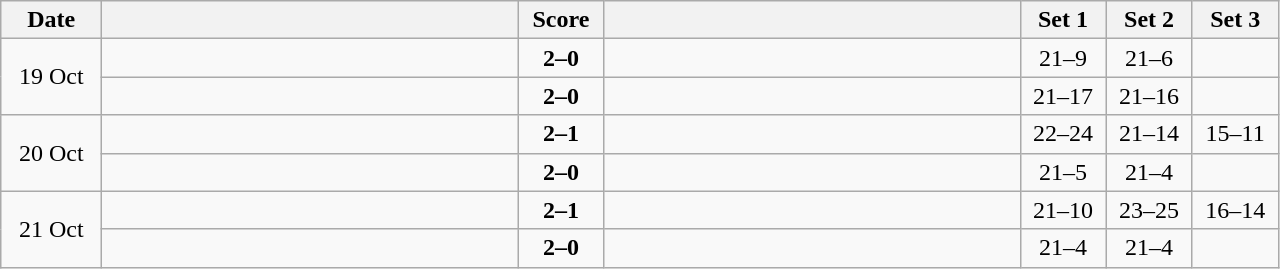<table class="wikitable" style="text-align: center;">
<tr>
<th width="60">Date</th>
<th align="right" width="270"></th>
<th width="50">Score</th>
<th align="left" width="270"></th>
<th width="50">Set 1</th>
<th width="50">Set 2</th>
<th width="50">Set 3</th>
</tr>
<tr>
<td rowspan=2>19 Oct</td>
<td align=left><strong></strong></td>
<td align=center><strong>2–0</strong></td>
<td align=left></td>
<td>21–9</td>
<td>21–6</td>
<td></td>
</tr>
<tr>
<td align=left><strong></strong></td>
<td align=center><strong>2–0</strong></td>
<td align=left></td>
<td>21–17</td>
<td>21–16</td>
<td></td>
</tr>
<tr>
<td rowspan=2>20 Oct</td>
<td align=left><strong></strong></td>
<td align=center><strong>2–1</strong></td>
<td align=left></td>
<td>22–24</td>
<td>21–14</td>
<td>15–11</td>
</tr>
<tr>
<td align=left><strong></strong></td>
<td align=center><strong>2–0</strong></td>
<td align=left></td>
<td>21–5</td>
<td>21–4</td>
<td></td>
</tr>
<tr>
<td rowspan=2>21 Oct</td>
<td align=left><strong></strong></td>
<td align=center><strong>2–1</strong></td>
<td align=left></td>
<td>21–10</td>
<td>23–25</td>
<td>16–14</td>
</tr>
<tr>
<td align=left><strong></strong></td>
<td align=center><strong>2–0</strong></td>
<td align=left></td>
<td>21–4</td>
<td>21–4</td>
<td></td>
</tr>
</table>
